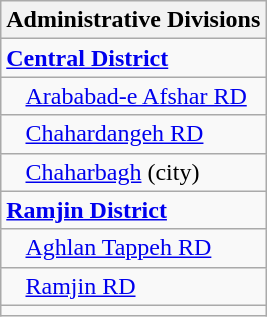<table class="wikitable">
<tr>
<th>Administrative Divisions</th>
</tr>
<tr>
<td><strong><a href='#'>Central District</a></strong></td>
</tr>
<tr>
<td style="padding-left: 1em;"><a href='#'>Arababad-e Afshar RD</a></td>
</tr>
<tr>
<td style="padding-left: 1em;"><a href='#'>Chahardangeh RD</a></td>
</tr>
<tr>
<td style="padding-left: 1em;"><a href='#'>Chaharbagh</a> (city)</td>
</tr>
<tr>
<td><strong><a href='#'>Ramjin District</a></strong></td>
</tr>
<tr>
<td style="padding-left: 1em;"><a href='#'>Aghlan Tappeh RD</a></td>
</tr>
<tr>
<td style="padding-left: 1em;"><a href='#'>Ramjin RD</a></td>
</tr>
<tr>
<td colspan=1></td>
</tr>
</table>
